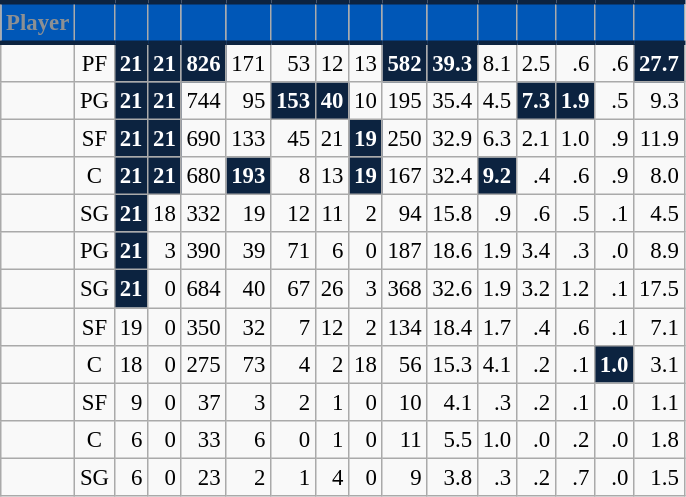<table class="wikitable sortable" style="font-size: 95%; text-align:right;">
<tr>
<th style="background:#0057B7; color:#8D9093; border-top:#0C2340 3px solid; border-bottom:#0C2340 3px solid;">Player</th>
<th style="background:#0057B7; color:#8D9093; border-top:#0C2340 3px solid; border-bottom:#0C2340 3px solid;"></th>
<th style="background:#0057B7; color:#8D9093; border-top:#0C2340 3px solid; border-bottom:#0C2340 3px solid;"></th>
<th style="background:#0057B7; color:#8D9093; border-top:#0C2340 3px solid; border-bottom:#0C2340 3px solid;"></th>
<th style="background:#0057B7; color:#8D9093; border-top:#0C2340 3px solid; border-bottom:#0C2340 3px solid;"></th>
<th style="background:#0057B7; color:#8D9093; border-top:#0C2340 3px solid; border-bottom:#0C2340 3px solid;"></th>
<th style="background:#0057B7; color:#8D9093; border-top:#0C2340 3px solid; border-bottom:#0C2340 3px solid;"></th>
<th style="background:#0057B7; color:#8D9093; border-top:#0C2340 3px solid; border-bottom:#0C2340 3px solid;"></th>
<th style="background:#0057B7; color:#8D9093; border-top:#0C2340 3px solid; border-bottom:#0C2340 3px solid;"></th>
<th style="background:#0057B7; color:#8D9093; border-top:#0C2340 3px solid; border-bottom:#0C2340 3px solid;"></th>
<th style="background:#0057B7; color:#8D9093; border-top:#0C2340 3px solid; border-bottom:#0C2340 3px solid;"></th>
<th style="background:#0057B7; color:#8D9093; border-top:#0C2340 3px solid; border-bottom:#0C2340 3px solid;"></th>
<th style="background:#0057B7; color:#8D9093; border-top:#0C2340 3px solid; border-bottom:#0C2340 3px solid;"></th>
<th style="background:#0057B7; color:#8D9093; border-top:#0C2340 3px solid; border-bottom:#0C2340 3px solid;"></th>
<th style="background:#0057B7; color:#8D9093; border-top:#0C2340 3px solid; border-bottom:#0C2340 3px solid;"></th>
<th style="background:#0057B7; color:#8D9093; border-top:#0C2340 3px solid; border-bottom:#0C2340 3px solid;"></th>
</tr>
<tr>
<td style="text-align:left;"></td>
<td style="text-align:center;">PF</td>
<td style="background:#0C2340; color:#FFFFFF;"><strong>21</strong></td>
<td style="background:#0C2340; color:#FFFFFF;"><strong>21</strong></td>
<td style="background:#0C2340; color:#FFFFFF;"><strong>826</strong></td>
<td>171</td>
<td>53</td>
<td>12</td>
<td>13</td>
<td style="background:#0C2340; color:#FFFFFF;"><strong>582</strong></td>
<td style="background:#0C2340; color:#FFFFFF;"><strong>39.3</strong></td>
<td>8.1</td>
<td>2.5</td>
<td>.6</td>
<td>.6</td>
<td style="background:#0C2340; color:#FFFFFF;"><strong>27.7</strong></td>
</tr>
<tr>
<td style="text-align:left;"></td>
<td style="text-align:center;">PG</td>
<td style="background:#0C2340; color:#FFFFFF;"><strong>21</strong></td>
<td style="background:#0C2340; color:#FFFFFF;"><strong>21</strong></td>
<td>744</td>
<td>95</td>
<td style="background:#0C2340; color:#FFFFFF;"><strong>153</strong></td>
<td style="background:#0C2340; color:#FFFFFF;"><strong>40</strong></td>
<td>10</td>
<td>195</td>
<td>35.4</td>
<td>4.5</td>
<td style="background:#0C2340; color:#FFFFFF;"><strong>7.3</strong></td>
<td style="background:#0C2340; color:#FFFFFF;"><strong>1.9</strong></td>
<td>.5</td>
<td>9.3</td>
</tr>
<tr>
<td style="text-align:left;"></td>
<td style="text-align:center;">SF</td>
<td style="background:#0C2340; color:#FFFFFF;"><strong>21</strong></td>
<td style="background:#0C2340; color:#FFFFFF;"><strong>21</strong></td>
<td>690</td>
<td>133</td>
<td>45</td>
<td>21</td>
<td style="background:#0C2340; color:#FFFFFF;"><strong>19</strong></td>
<td>250</td>
<td>32.9</td>
<td>6.3</td>
<td>2.1</td>
<td>1.0</td>
<td>.9</td>
<td>11.9</td>
</tr>
<tr>
<td style="text-align:left;"></td>
<td style="text-align:center;">C</td>
<td style="background:#0C2340; color:#FFFFFF;"><strong>21</strong></td>
<td style="background:#0C2340; color:#FFFFFF;"><strong>21</strong></td>
<td>680</td>
<td style="background:#0C2340; color:#FFFFFF;"><strong>193</strong></td>
<td>8</td>
<td>13</td>
<td style="background:#0C2340; color:#FFFFFF;"><strong>19</strong></td>
<td>167</td>
<td>32.4</td>
<td style="background:#0C2340; color:#FFFFFF;"><strong>9.2</strong></td>
<td>.4</td>
<td>.6</td>
<td>.9</td>
<td>8.0</td>
</tr>
<tr>
<td style="text-align:left;"></td>
<td style="text-align:center;">SG</td>
<td style="background:#0C2340; color:#FFFFFF;"><strong>21</strong></td>
<td>18</td>
<td>332</td>
<td>19</td>
<td>12</td>
<td>11</td>
<td>2</td>
<td>94</td>
<td>15.8</td>
<td>.9</td>
<td>.6</td>
<td>.5</td>
<td>.1</td>
<td>4.5</td>
</tr>
<tr>
<td style="text-align:left;"></td>
<td style="text-align:center;">PG</td>
<td style="background:#0C2340; color:#FFFFFF;"><strong>21</strong></td>
<td>3</td>
<td>390</td>
<td>39</td>
<td>71</td>
<td>6</td>
<td>0</td>
<td>187</td>
<td>18.6</td>
<td>1.9</td>
<td>3.4</td>
<td>.3</td>
<td>.0</td>
<td>8.9</td>
</tr>
<tr>
<td style="text-align:left;"></td>
<td style="text-align:center;">SG</td>
<td style="background:#0C2340; color:#FFFFFF;"><strong>21</strong></td>
<td>0</td>
<td>684</td>
<td>40</td>
<td>67</td>
<td>26</td>
<td>3</td>
<td>368</td>
<td>32.6</td>
<td>1.9</td>
<td>3.2</td>
<td>1.2</td>
<td>.1</td>
<td>17.5</td>
</tr>
<tr>
<td style="text-align:left;"></td>
<td style="text-align:center;">SF</td>
<td>19</td>
<td>0</td>
<td>350</td>
<td>32</td>
<td>7</td>
<td>12</td>
<td>2</td>
<td>134</td>
<td>18.4</td>
<td>1.7</td>
<td>.4</td>
<td>.6</td>
<td>.1</td>
<td>7.1</td>
</tr>
<tr>
<td style="text-align:left;"></td>
<td style="text-align:center;">C</td>
<td>18</td>
<td>0</td>
<td>275</td>
<td>73</td>
<td>4</td>
<td>2</td>
<td>18</td>
<td>56</td>
<td>15.3</td>
<td>4.1</td>
<td>.2</td>
<td>.1</td>
<td style="background:#0C2340; color:#FFFFFF;"><strong>1.0</strong></td>
<td>3.1</td>
</tr>
<tr>
<td style="text-align:left;"></td>
<td style="text-align:center;">SF</td>
<td>9</td>
<td>0</td>
<td>37</td>
<td>3</td>
<td>2</td>
<td>1</td>
<td>0</td>
<td>10</td>
<td>4.1</td>
<td>.3</td>
<td>.2</td>
<td>.1</td>
<td>.0</td>
<td>1.1</td>
</tr>
<tr>
<td style="text-align:left;"></td>
<td style="text-align:center;">C</td>
<td>6</td>
<td>0</td>
<td>33</td>
<td>6</td>
<td>0</td>
<td>1</td>
<td>0</td>
<td>11</td>
<td>5.5</td>
<td>1.0</td>
<td>.0</td>
<td>.2</td>
<td>.0</td>
<td>1.8</td>
</tr>
<tr>
<td style="text-align:left;"></td>
<td style="text-align:center;">SG</td>
<td>6</td>
<td>0</td>
<td>23</td>
<td>2</td>
<td>1</td>
<td>4</td>
<td>0</td>
<td>9</td>
<td>3.8</td>
<td>.3</td>
<td>.2</td>
<td>.7</td>
<td>.0</td>
<td>1.5</td>
</tr>
</table>
